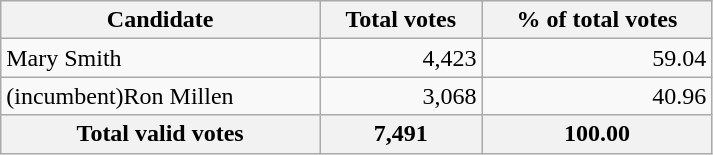<table style="width:475px;" class="wikitable">
<tr bgcolor="#EEEEEE">
<th align="left">Candidate</th>
<th align="right">Total votes</th>
<th align="right">% of total votes</th>
</tr>
<tr>
<td align="left">Mary Smith</td>
<td align="right">4,423</td>
<td align="right">59.04</td>
</tr>
<tr>
<td align="left">(incumbent)Ron Millen</td>
<td align="right">3,068</td>
<td align="right">40.96</td>
</tr>
<tr bgcolor="#EEEEEE">
<th align="left">Total valid votes</th>
<th align="right">7,491</th>
<th align="right">100.00</th>
</tr>
</table>
